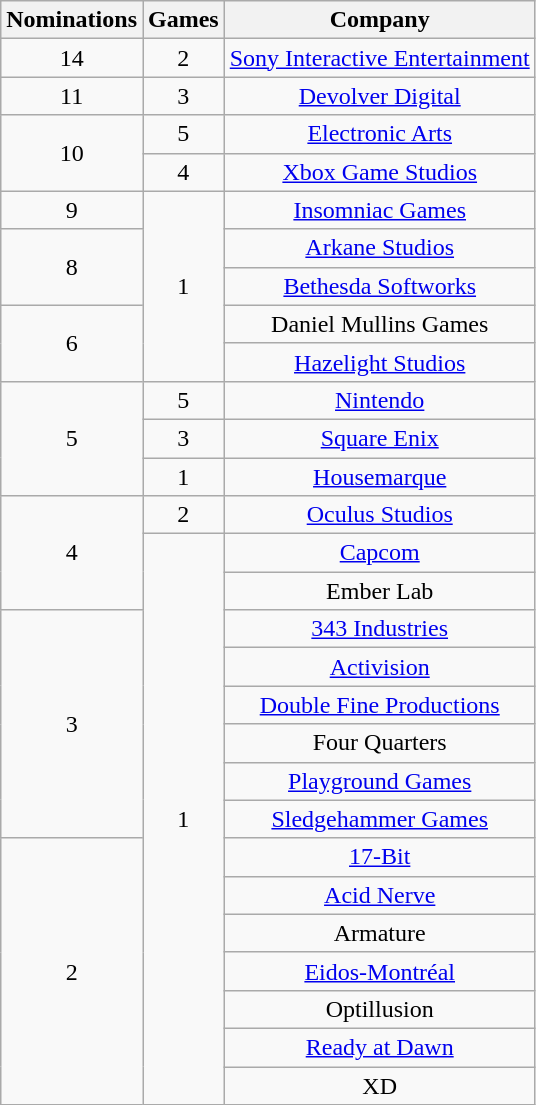<table class="wikitable floatright" rowspan="2" style="text-align:center;" background: #f6e39c;>
<tr>
<th scope="col">Nominations</th>
<th scope="col">Games</th>
<th scope="col">Company</th>
</tr>
<tr>
<td>14</td>
<td>2</td>
<td><a href='#'>Sony Interactive Entertainment</a></td>
</tr>
<tr>
<td>11</td>
<td>3</td>
<td><a href='#'>Devolver Digital</a></td>
</tr>
<tr>
<td rowspan=2>10</td>
<td>5</td>
<td><a href='#'>Electronic Arts</a></td>
</tr>
<tr>
<td>4</td>
<td><a href='#'>Xbox Game Studios</a></td>
</tr>
<tr>
<td>9</td>
<td rowspan=5>1</td>
<td><a href='#'>Insomniac Games</a></td>
</tr>
<tr>
<td rowspan=2>8</td>
<td><a href='#'>Arkane Studios</a></td>
</tr>
<tr>
<td><a href='#'>Bethesda Softworks</a></td>
</tr>
<tr>
<td rowspan=2>6</td>
<td>Daniel Mullins Games</td>
</tr>
<tr>
<td><a href='#'>Hazelight Studios</a></td>
</tr>
<tr>
<td rowspan=3>5</td>
<td>5</td>
<td><a href='#'>Nintendo</a></td>
</tr>
<tr>
<td>3</td>
<td><a href='#'>Square Enix</a></td>
</tr>
<tr>
<td>1</td>
<td><a href='#'>Housemarque</a></td>
</tr>
<tr>
<td rowspan=3>4</td>
<td>2</td>
<td><a href='#'>Oculus Studios</a></td>
</tr>
<tr>
<td rowspan=15>1</td>
<td><a href='#'>Capcom</a></td>
</tr>
<tr>
<td>Ember Lab</td>
</tr>
<tr>
<td rowspan=6>3</td>
<td><a href='#'>343 Industries</a></td>
</tr>
<tr>
<td><a href='#'>Activision</a></td>
</tr>
<tr>
<td><a href='#'>Double Fine Productions</a></td>
</tr>
<tr>
<td>Four Quarters</td>
</tr>
<tr>
<td><a href='#'>Playground Games</a></td>
</tr>
<tr>
<td><a href='#'>Sledgehammer Games</a></td>
</tr>
<tr>
<td rowspan=7>2</td>
<td><a href='#'>17-Bit</a></td>
</tr>
<tr>
<td><a href='#'>Acid Nerve</a></td>
</tr>
<tr>
<td>Armature</td>
</tr>
<tr>
<td><a href='#'>Eidos-Montréal</a></td>
</tr>
<tr>
<td>Optillusion</td>
</tr>
<tr>
<td><a href='#'>Ready at Dawn</a></td>
</tr>
<tr>
<td>XD</td>
</tr>
</table>
